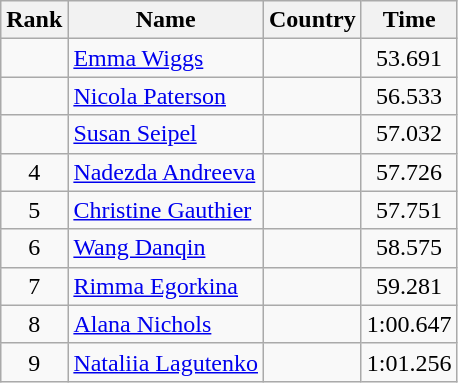<table class="wikitable" style="text-align:center">
<tr>
<th>Rank</th>
<th>Name</th>
<th>Country</th>
<th>Time</th>
</tr>
<tr>
<td></td>
<td align="left"><a href='#'>Emma Wiggs</a></td>
<td align="left"></td>
<td>53.691</td>
</tr>
<tr>
<td></td>
<td align="left"><a href='#'>Nicola Paterson</a></td>
<td align="left"></td>
<td>56.533</td>
</tr>
<tr>
<td></td>
<td align="left"><a href='#'>Susan Seipel</a></td>
<td align="left"></td>
<td>57.032</td>
</tr>
<tr>
<td>4</td>
<td align="left"><a href='#'>Nadezda Andreeva</a></td>
<td align="left"></td>
<td>57.726</td>
</tr>
<tr>
<td>5</td>
<td align="left"><a href='#'>Christine Gauthier</a></td>
<td align="left"></td>
<td>57.751</td>
</tr>
<tr>
<td>6</td>
<td align="left"><a href='#'>Wang Danqin</a></td>
<td align="left"></td>
<td>58.575</td>
</tr>
<tr>
<td>7</td>
<td align="left"><a href='#'>Rimma Egorkina</a></td>
<td align="left"></td>
<td>59.281</td>
</tr>
<tr>
<td>8</td>
<td align="left"><a href='#'>Alana Nichols</a></td>
<td align="left"></td>
<td>1:00.647</td>
</tr>
<tr>
<td>9</td>
<td align="left"><a href='#'>Nataliia Lagutenko</a></td>
<td align="left"></td>
<td>1:01.256</td>
</tr>
</table>
